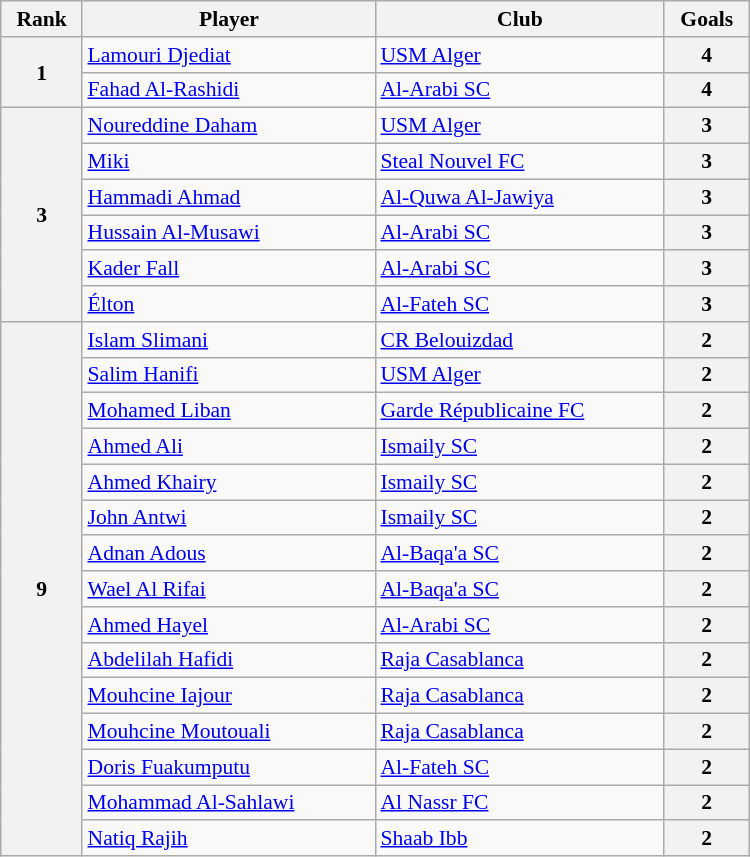<table class="wikitable" style="text-align:center; font-size:90%;" width=500>
<tr>
<th>Rank</th>
<th>Player</th>
<th>Club</th>
<th>Goals</th>
</tr>
<tr>
<th rowspan=2>1</th>
<td align="left"> <a href='#'>Lamouri Djediat</a></td>
<td align="left"> <a href='#'>USM Alger</a></td>
<th>4</th>
</tr>
<tr>
<td align="left"> <a href='#'>Fahad Al-Rashidi</a></td>
<td align="left"> <a href='#'>Al-Arabi SC</a></td>
<th>4</th>
</tr>
<tr>
<th rowspan=6>3</th>
<td align="left"> <a href='#'>Noureddine Daham</a></td>
<td align="left"> <a href='#'>USM Alger</a></td>
<th>3</th>
</tr>
<tr>
<td align="left"> <a href='#'>Miki</a></td>
<td align="left"> <a href='#'>Steal Nouvel FC</a></td>
<th>3</th>
</tr>
<tr>
<td align="left"> <a href='#'>Hammadi Ahmad</a></td>
<td align="left"> <a href='#'>Al-Quwa Al-Jawiya</a></td>
<th>3</th>
</tr>
<tr>
<td align="left"> <a href='#'>Hussain Al-Musawi</a></td>
<td align="left"> <a href='#'>Al-Arabi SC</a></td>
<th>3</th>
</tr>
<tr>
<td align="left"> <a href='#'>Kader Fall</a></td>
<td align="left"> <a href='#'>Al-Arabi SC</a></td>
<th>3</th>
</tr>
<tr>
<td align="left"> <a href='#'>Élton</a></td>
<td align="left"> <a href='#'>Al-Fateh SC</a></td>
<th>3</th>
</tr>
<tr>
<th rowspan=16>9</th>
<td align="left"> <a href='#'>Islam Slimani</a></td>
<td align="left"> <a href='#'>CR Belouizdad</a></td>
<th>2</th>
</tr>
<tr>
<td align="left"> <a href='#'>Salim Hanifi</a></td>
<td align="left"> <a href='#'>USM Alger</a></td>
<th>2</th>
</tr>
<tr>
<td align="left"> <a href='#'>Mohamed Liban</a></td>
<td align="left"> <a href='#'>Garde Républicaine FC</a></td>
<th>2</th>
</tr>
<tr>
<td align="left"> <a href='#'>Ahmed Ali</a></td>
<td align="left"> <a href='#'>Ismaily SC</a></td>
<th>2</th>
</tr>
<tr>
<td align="left"> <a href='#'>Ahmed Khairy</a></td>
<td align="left"> <a href='#'>Ismaily SC</a></td>
<th>2</th>
</tr>
<tr>
<td align="left"> <a href='#'>John Antwi</a></td>
<td align="left"> <a href='#'>Ismaily SC</a></td>
<th>2</th>
</tr>
<tr>
<td align="left"> <a href='#'>Adnan Adous</a></td>
<td align="left"> <a href='#'>Al-Baqa'a SC</a></td>
<th>2</th>
</tr>
<tr>
<td align="left"> <a href='#'>Wael Al Rifai</a></td>
<td align="left"> <a href='#'>Al-Baqa'a SC</a></td>
<th>2</th>
</tr>
<tr>
<td align="left"> <a href='#'>Ahmed Hayel</a></td>
<td align="left"> <a href='#'>Al-Arabi SC</a></td>
<th>2</th>
</tr>
<tr>
<td align="left"> <a href='#'>Abdelilah Hafidi</a></td>
<td align="left"> <a href='#'>Raja Casablanca</a></td>
<th>2</th>
</tr>
<tr>
<td align="left"> <a href='#'>Mouhcine Iajour</a></td>
<td align="left"> <a href='#'>Raja Casablanca</a></td>
<th>2</th>
</tr>
<tr>
<td align="left"> <a href='#'>Mouhcine Moutouali</a></td>
<td align="left"> <a href='#'>Raja Casablanca</a></td>
<th>2</th>
</tr>
<tr>
<td align="left"> <a href='#'>Doris Fuakumputu</a></td>
<td align="left"> <a href='#'>Al-Fateh SC</a></td>
<th>2</th>
</tr>
<tr>
<td align="left"> <a href='#'>Mohammad Al-Sahlawi</a></td>
<td align="left"> <a href='#'>Al Nassr FC</a></td>
<th>2</th>
</tr>
<tr>
<td align="left"> <a href='#'>Natiq Rajih</a></td>
<td align="left"> <a href='#'>Shaab Ibb</a></td>
<th>2</th>
</tr>
</table>
